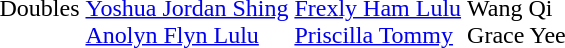<table>
<tr>
<td>Doubles</td>
<td><br><a href='#'>Yoshua Jordan Shing</a><br><a href='#'>Anolyn Flyn Lulu</a></td>
<td><br><a href='#'>Frexly Ham Lulu</a><br><a href='#'>Priscilla Tommy</a></td>
<td><br>Wang Qi<br>Grace Yee</td>
</tr>
</table>
